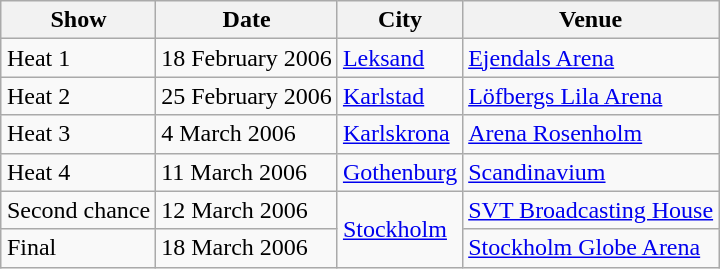<table class="wikitable" style="margin: 1em auto 1em auto;">
<tr>
<th>Show</th>
<th>Date</th>
<th>City</th>
<th>Venue</th>
</tr>
<tr>
<td>Heat 1</td>
<td>18 February 2006</td>
<td><a href='#'>Leksand</a></td>
<td><a href='#'>Ejendals Arena</a></td>
</tr>
<tr>
<td>Heat 2</td>
<td>25 February 2006</td>
<td><a href='#'>Karlstad</a></td>
<td><a href='#'>Löfbergs Lila Arena</a></td>
</tr>
<tr>
<td>Heat 3</td>
<td>4 March 2006</td>
<td><a href='#'>Karlskrona</a></td>
<td><a href='#'>Arena Rosenholm</a></td>
</tr>
<tr>
<td>Heat 4</td>
<td>11 March 2006</td>
<td><a href='#'>Gothenburg</a></td>
<td><a href='#'>Scandinavium</a></td>
</tr>
<tr>
<td>Second chance</td>
<td>12 March 2006</td>
<td rowspan="2"><a href='#'>Stockholm</a></td>
<td><a href='#'>SVT Broadcasting House</a></td>
</tr>
<tr>
<td>Final</td>
<td>18 March 2006</td>
<td><a href='#'>Stockholm Globe Arena</a></td>
</tr>
</table>
